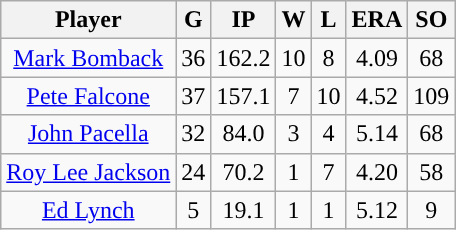<table class="wikitable sortable">
<tr>
<th>Player</th>
<th>G</th>
<th>IP</th>
<th>W</th>
<th>L</th>
<th>ERA</th>
<th>SO</th>
</tr>
<tr align=center>
<td><a href='#'>Mark Bomback</a></td>
<td>36</td>
<td>162.2</td>
<td>10</td>
<td>8</td>
<td>4.09</td>
<td>68</td>
</tr>
<tr align=center>
<td><a href='#'>Pete Falcone</a></td>
<td>37</td>
<td>157.1</td>
<td>7</td>
<td>10</td>
<td>4.52</td>
<td>109</td>
</tr>
<tr align=center>
<td><a href='#'>John Pacella</a></td>
<td>32</td>
<td>84.0</td>
<td>3</td>
<td>4</td>
<td>5.14</td>
<td>68</td>
</tr>
<tr align=center>
<td><a href='#'>Roy Lee Jackson</a></td>
<td>24</td>
<td>70.2</td>
<td>1</td>
<td>7</td>
<td>4.20</td>
<td>58</td>
</tr>
<tr align=center>
<td><a href='#'>Ed Lynch</a></td>
<td>5</td>
<td>19.1</td>
<td>1</td>
<td>1</td>
<td>5.12</td>
<td>9</td>
</tr>
</table>
